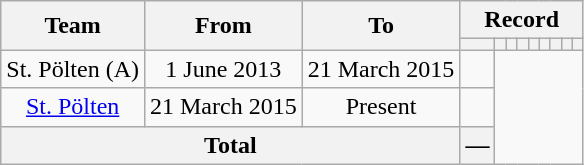<table class="wikitable" style="text-align: center">
<tr>
<th rowspan="2">Team</th>
<th rowspan="2">From</th>
<th rowspan="2">To</th>
<th colspan="9">Record</th>
</tr>
<tr>
<th></th>
<th></th>
<th></th>
<th></th>
<th></th>
<th></th>
<th></th>
<th></th>
<th></th>
</tr>
<tr>
<td>St. Pölten (A)</td>
<td>1 June 2013</td>
<td>21 March 2015<br></td>
<td></td>
</tr>
<tr>
<td><a href='#'>St. Pölten</a></td>
<td>21 March 2015</td>
<td>Present<br></td>
<td></td>
</tr>
<tr>
<th colspan="3">Total<br></th>
<th>—</th>
</tr>
</table>
